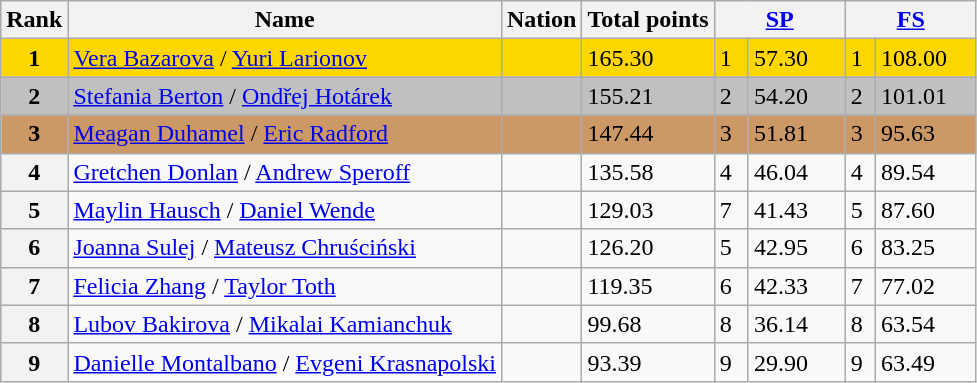<table class="wikitable">
<tr>
<th>Rank</th>
<th>Name</th>
<th>Nation</th>
<th>Total points</th>
<th colspan="2" width="80px"><a href='#'>SP</a></th>
<th colspan="2" width="80px"><a href='#'>FS</a></th>
</tr>
<tr bgcolor="gold">
<td align="center"><strong>1</strong></td>
<td><a href='#'>Vera Bazarova</a> / <a href='#'>Yuri Larionov</a></td>
<td></td>
<td>165.30</td>
<td>1</td>
<td>57.30</td>
<td>1</td>
<td>108.00</td>
</tr>
<tr bgcolor="silver">
<td align="center"><strong>2</strong></td>
<td><a href='#'>Stefania Berton</a> / <a href='#'>Ondřej Hotárek</a></td>
<td></td>
<td>155.21</td>
<td>2</td>
<td>54.20</td>
<td>2</td>
<td>101.01</td>
</tr>
<tr bgcolor="cc9966">
<td align="center"><strong>3</strong></td>
<td><a href='#'>Meagan Duhamel</a> / <a href='#'>Eric Radford</a></td>
<td></td>
<td>147.44</td>
<td>3</td>
<td>51.81</td>
<td>3</td>
<td>95.63</td>
</tr>
<tr>
<th>4</th>
<td><a href='#'>Gretchen Donlan</a> / <a href='#'>Andrew Speroff</a></td>
<td></td>
<td>135.58</td>
<td>4</td>
<td>46.04</td>
<td>4</td>
<td>89.54</td>
</tr>
<tr>
<th>5</th>
<td><a href='#'>Maylin Hausch</a> / <a href='#'>Daniel Wende</a></td>
<td></td>
<td>129.03</td>
<td>7</td>
<td>41.43</td>
<td>5</td>
<td>87.60</td>
</tr>
<tr>
<th>6</th>
<td><a href='#'>Joanna Sulej</a> / <a href='#'>Mateusz Chruściński</a></td>
<td></td>
<td>126.20</td>
<td>5</td>
<td>42.95</td>
<td>6</td>
<td>83.25</td>
</tr>
<tr>
<th>7</th>
<td><a href='#'>Felicia Zhang</a> / <a href='#'>Taylor Toth</a></td>
<td></td>
<td>119.35</td>
<td>6</td>
<td>42.33</td>
<td>7</td>
<td>77.02</td>
</tr>
<tr>
<th>8</th>
<td><a href='#'>Lubov Bakirova</a> / <a href='#'>Mikalai Kamianchuk</a></td>
<td></td>
<td>99.68</td>
<td>8</td>
<td>36.14</td>
<td>8</td>
<td>63.54</td>
</tr>
<tr>
<th>9</th>
<td><a href='#'>Danielle Montalbano</a> / <a href='#'>Evgeni Krasnapolski</a></td>
<td></td>
<td>93.39</td>
<td>9</td>
<td>29.90</td>
<td>9</td>
<td>63.49</td>
</tr>
</table>
